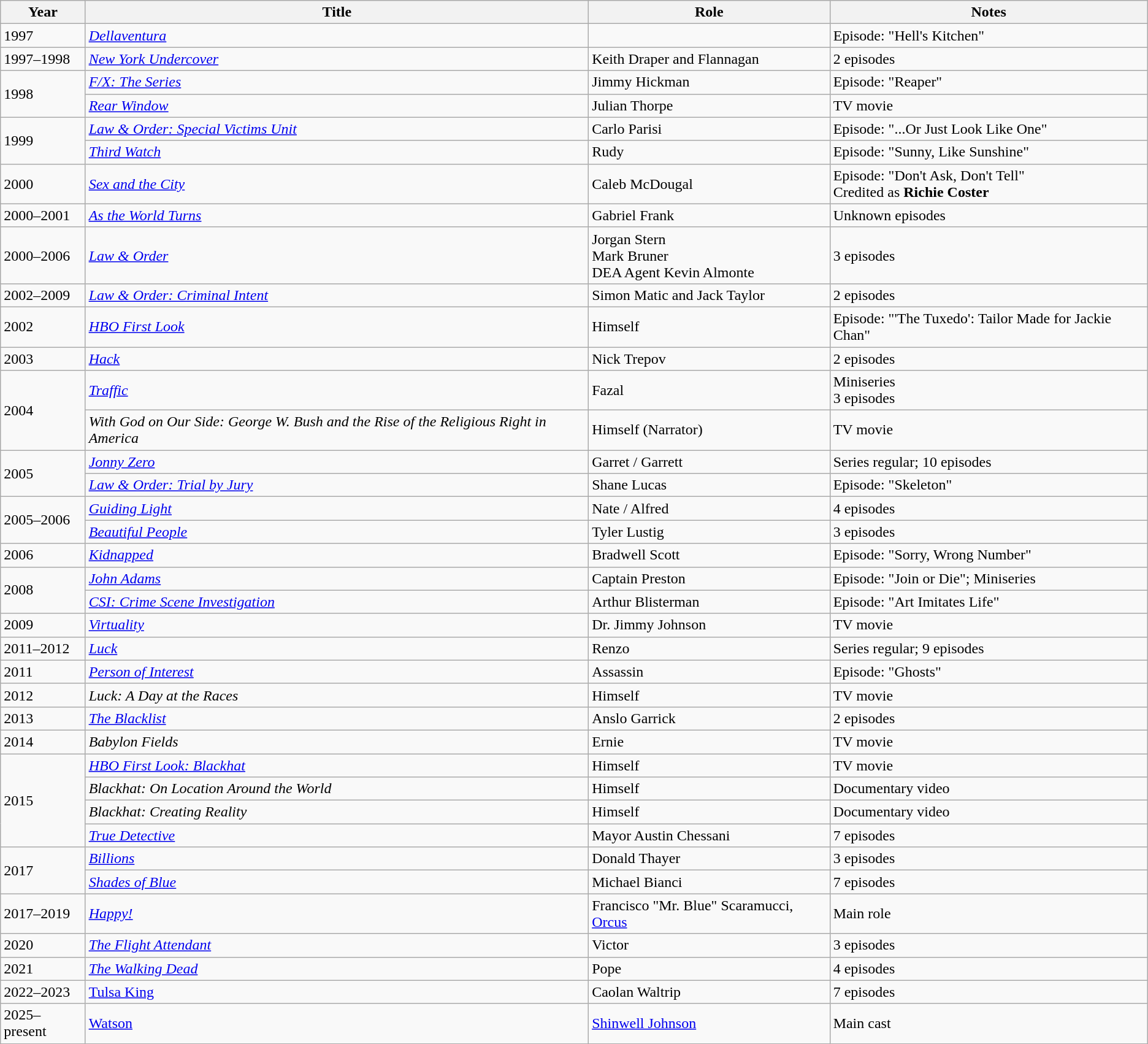<table class="wikitable sortable">
<tr>
<th>Year</th>
<th>Title</th>
<th>Role</th>
<th class="unsortable">Notes</th>
</tr>
<tr>
<td>1997</td>
<td><em><a href='#'>Dellaventura</a></em></td>
<td></td>
<td>Episode: "Hell's Kitchen"</td>
</tr>
<tr>
<td>1997–1998</td>
<td><em><a href='#'>New York Undercover</a></em></td>
<td>Keith Draper and Flannagan</td>
<td>2 episodes</td>
</tr>
<tr>
<td rowspan="2">1998</td>
<td><em><a href='#'>F/X: The Series</a></em></td>
<td>Jimmy Hickman</td>
<td>Episode: "Reaper"</td>
</tr>
<tr>
<td><em><a href='#'>Rear Window</a></em></td>
<td>Julian Thorpe</td>
<td>TV movie</td>
</tr>
<tr>
<td rowspan="2">1999</td>
<td><em><a href='#'>Law & Order: Special Victims Unit</a></em></td>
<td>Carlo Parisi</td>
<td>Episode: "...Or Just Look Like One"</td>
</tr>
<tr>
<td><em><a href='#'>Third Watch</a></em></td>
<td>Rudy</td>
<td>Episode: "Sunny, Like Sunshine"</td>
</tr>
<tr>
<td>2000</td>
<td><em><a href='#'>Sex and the City</a></em></td>
<td>Caleb McDougal</td>
<td>Episode: "Don't Ask, Don't Tell"<br>Credited as <strong>Richie Coster</strong></td>
</tr>
<tr>
<td>2000–2001</td>
<td><em><a href='#'>As the World Turns</a></em></td>
<td>Gabriel Frank</td>
<td>Unknown episodes</td>
</tr>
<tr>
<td>2000–2006</td>
<td><em><a href='#'>Law & Order</a></em></td>
<td>Jorgan Stern<br>Mark Bruner<br>DEA Agent Kevin Almonte</td>
<td>3 episodes</td>
</tr>
<tr>
<td>2002–2009</td>
<td><em><a href='#'>Law & Order: Criminal Intent</a></em></td>
<td>Simon Matic and Jack Taylor</td>
<td>2 episodes</td>
</tr>
<tr>
<td>2002</td>
<td><em><a href='#'>HBO First Look</a></em></td>
<td>Himself</td>
<td>Episode: "'The Tuxedo': Tailor Made for Jackie Chan"</td>
</tr>
<tr>
<td>2003</td>
<td><em><a href='#'>Hack</a></em></td>
<td>Nick Trepov</td>
<td>2 episodes</td>
</tr>
<tr>
<td rowspan="2">2004</td>
<td><em><a href='#'>Traffic</a></em></td>
<td>Fazal</td>
<td>Miniseries<br>3 episodes</td>
</tr>
<tr>
<td><em>With God on Our Side: George W. Bush and the Rise of the Religious Right in America</em></td>
<td>Himself (Narrator)</td>
<td>TV movie</td>
</tr>
<tr>
<td rowspan="2">2005</td>
<td><em><a href='#'>Jonny Zero</a></em></td>
<td>Garret / Garrett</td>
<td>Series regular; 10 episodes</td>
</tr>
<tr>
<td><em><a href='#'>Law & Order: Trial by Jury</a></em></td>
<td>Shane Lucas</td>
<td>Episode: "Skeleton"</td>
</tr>
<tr>
<td rowspan="2">2005–2006</td>
<td><em><a href='#'>Guiding Light</a></em></td>
<td>Nate / Alfred</td>
<td>4 episodes</td>
</tr>
<tr>
<td><em><a href='#'>Beautiful People</a></em></td>
<td>Tyler Lustig</td>
<td>3 episodes</td>
</tr>
<tr>
<td>2006</td>
<td><em><a href='#'>Kidnapped</a></em></td>
<td>Bradwell Scott</td>
<td>Episode: "Sorry, Wrong Number"</td>
</tr>
<tr>
<td rowspan="2">2008</td>
<td><em><a href='#'>John Adams</a></em></td>
<td>Captain Preston</td>
<td>Episode: "Join or Die"; Miniseries</td>
</tr>
<tr>
<td><em><a href='#'>CSI: Crime Scene Investigation</a></em></td>
<td>Arthur Blisterman</td>
<td>Episode: "Art Imitates Life"</td>
</tr>
<tr>
<td>2009</td>
<td><em><a href='#'>Virtuality</a></em></td>
<td>Dr. Jimmy Johnson</td>
<td>TV movie</td>
</tr>
<tr>
<td>2011–2012</td>
<td><em><a href='#'>Luck</a></em></td>
<td>Renzo</td>
<td>Series regular; 9 episodes</td>
</tr>
<tr>
<td>2011</td>
<td><em><a href='#'>Person of Interest</a></em></td>
<td>Assassin</td>
<td>Episode: "Ghosts"</td>
</tr>
<tr>
<td>2012</td>
<td><em>Luck: A Day at the Races</em></td>
<td>Himself</td>
<td>TV movie</td>
</tr>
<tr>
<td>2013</td>
<td><em><a href='#'>The Blacklist</a></em></td>
<td>Anslo Garrick</td>
<td>2 episodes</td>
</tr>
<tr>
<td>2014</td>
<td><em>Babylon Fields</em></td>
<td>Ernie</td>
<td>TV movie</td>
</tr>
<tr>
<td rowspan="4">2015</td>
<td><em><a href='#'>HBO First Look: Blackhat</a></em></td>
<td>Himself</td>
<td>TV movie</td>
</tr>
<tr>
<td><em>Blackhat: On Location Around the World</em></td>
<td>Himself</td>
<td>Documentary video</td>
</tr>
<tr>
<td><em>Blackhat: Creating Reality</em></td>
<td>Himself</td>
<td>Documentary video</td>
</tr>
<tr>
<td><em><a href='#'>True Detective</a></em></td>
<td>Mayor Austin Chessani</td>
<td>7 episodes</td>
</tr>
<tr>
<td rowspan="2">2017</td>
<td><em><a href='#'>Billions</a></em></td>
<td>Donald Thayer</td>
<td>3 episodes</td>
</tr>
<tr>
<td><em><a href='#'>Shades of Blue</a></em></td>
<td>Michael Bianci</td>
<td>7 episodes</td>
</tr>
<tr>
<td>2017–2019</td>
<td><em><a href='#'>Happy!</a></em></td>
<td>Francisco "Mr. Blue" Scaramucci, <a href='#'>Orcus</a></td>
<td>Main role</td>
</tr>
<tr>
<td>2020</td>
<td><em><a href='#'>The Flight Attendant</a></em></td>
<td>Victor</td>
<td>3 episodes</td>
</tr>
<tr>
<td>2021</td>
<td><em><a href='#'>The Walking Dead</a></td>
<td>Pope</td>
<td>4 episodes</td>
</tr>
<tr>
<td>2022–2023</td>
<td></em><a href='#'>Tulsa King</a><em></td>
<td>Caolan Waltrip</td>
<td>7 episodes</td>
</tr>
<tr>
<td>2025–present</td>
<td></em><a href='#'>Watson</a><em></td>
<td><a href='#'>Shinwell Johnson</a></td>
<td>Main cast</td>
</tr>
</table>
